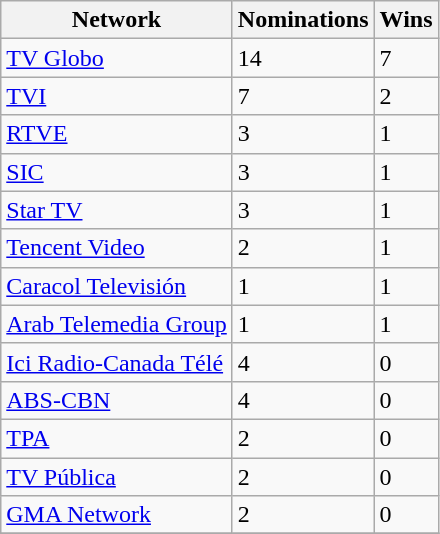<table class="wikitable">
<tr>
<th>Network</th>
<th>Nominations</th>
<th>Wins</th>
</tr>
<tr>
<td> <a href='#'>TV Globo</a></td>
<td>14</td>
<td>7</td>
</tr>
<tr>
<td> <a href='#'>TVI</a></td>
<td>7</td>
<td>2</td>
</tr>
<tr>
<td> <a href='#'>RTVE</a></td>
<td>3</td>
<td>1</td>
</tr>
<tr>
<td> <a href='#'>SIC</a></td>
<td>3</td>
<td>1</td>
</tr>
<tr>
<td> <a href='#'>Star TV</a></td>
<td>3</td>
<td>1</td>
</tr>
<tr>
<td> <a href='#'>Tencent Video</a></td>
<td>2</td>
<td>1</td>
</tr>
<tr>
<td> <a href='#'>Caracol Televisión</a></td>
<td>1</td>
<td>1</td>
</tr>
<tr>
<td> <a href='#'>Arab Telemedia Group</a></td>
<td>1</td>
<td>1</td>
</tr>
<tr>
<td> <a href='#'>Ici Radio-Canada Télé</a></td>
<td>4</td>
<td>0</td>
</tr>
<tr>
<td> <a href='#'>ABS-CBN</a></td>
<td>4</td>
<td>0</td>
</tr>
<tr>
<td> <a href='#'>TPA</a></td>
<td>2</td>
<td>0</td>
</tr>
<tr>
<td> <a href='#'>TV Pública</a></td>
<td>2</td>
<td>0</td>
</tr>
<tr>
<td> <a href='#'>GMA Network</a></td>
<td>2</td>
<td>0</td>
</tr>
<tr>
</tr>
</table>
